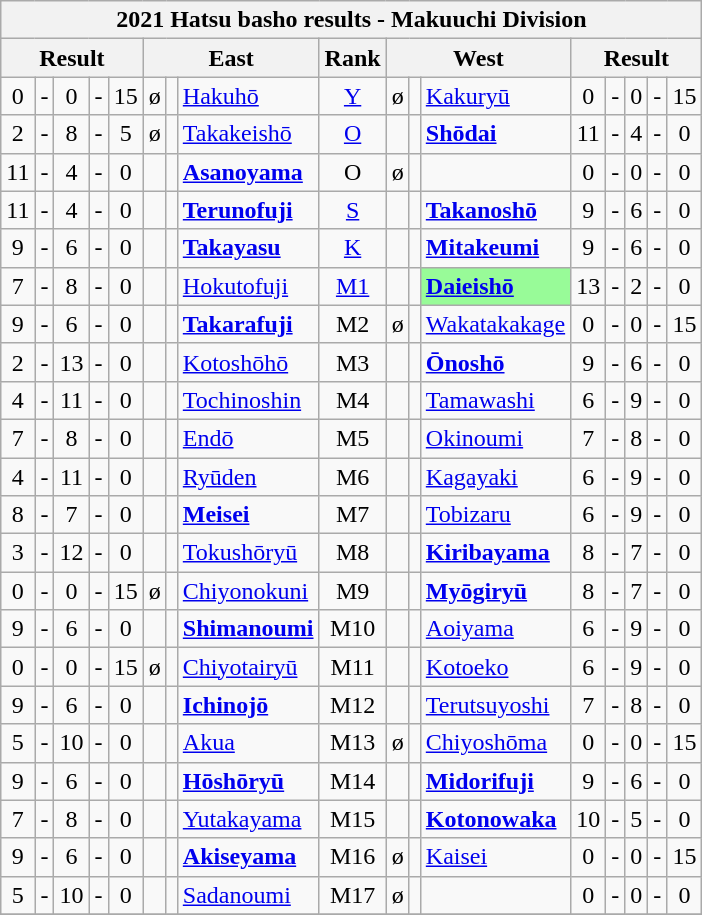<table class="wikitable" style="text-align:center">
<tr>
<th colspan="17">2021 Hatsu basho results - Makuuchi Division</th>
</tr>
<tr>
<th colspan="5">Result</th>
<th colspan="3">East</th>
<th>Rank</th>
<th colspan="3">West</th>
<th colspan="5">Result</th>
</tr>
<tr>
<td>0</td>
<td>-</td>
<td>0</td>
<td>-</td>
<td>15</td>
<td>ø</td>
<td></td>
<td style="text-align:left;"><a href='#'>Hakuhō</a></td>
<td><a href='#'>Y</a></td>
<td>ø</td>
<td></td>
<td style="text-align:left;"><a href='#'>Kakuryū</a></td>
<td>0</td>
<td>-</td>
<td>0</td>
<td>-</td>
<td>15</td>
</tr>
<tr>
<td>2</td>
<td>-</td>
<td>8</td>
<td>-</td>
<td>5</td>
<td>ø</td>
<td></td>
<td style="text-align:left;"><a href='#'>Takakeishō</a></td>
<td><a href='#'>O</a></td>
<td></td>
<td></td>
<td style="text-align:left;"><strong><a href='#'>Shōdai</a></strong></td>
<td>11</td>
<td>-</td>
<td>4</td>
<td>-</td>
<td>0</td>
</tr>
<tr>
<td>11</td>
<td>-</td>
<td>4</td>
<td>-</td>
<td>0</td>
<td></td>
<td></td>
<td style="text-align:left;"><strong><a href='#'>Asanoyama</a></strong></td>
<td>O</td>
<td>ø</td>
<td></td>
<td></td>
<td>0</td>
<td>-</td>
<td>0</td>
<td>-</td>
<td>0</td>
</tr>
<tr>
<td>11</td>
<td>-</td>
<td>4</td>
<td>-</td>
<td>0</td>
<td></td>
<td></td>
<td style="text-align:left;"><strong><a href='#'>Terunofuji</a></strong></td>
<td><a href='#'>S</a></td>
<td></td>
<td></td>
<td style="text-align:left;"><strong><a href='#'>Takanoshō</a></strong></td>
<td>9</td>
<td>-</td>
<td>6</td>
<td>-</td>
<td>0</td>
</tr>
<tr>
<td>9</td>
<td>-</td>
<td>6</td>
<td>-</td>
<td>0</td>
<td></td>
<td></td>
<td style="text-align:left;"><strong><a href='#'>Takayasu</a></strong></td>
<td><a href='#'>K</a></td>
<td></td>
<td></td>
<td style="text-align:left;"><strong><a href='#'>Mitakeumi</a></strong></td>
<td>9</td>
<td>-</td>
<td>6</td>
<td>-</td>
<td>0</td>
</tr>
<tr>
<td>7</td>
<td>-</td>
<td>8</td>
<td>-</td>
<td>0</td>
<td></td>
<td></td>
<td style="text-align:left;"><a href='#'>Hokutofuji</a></td>
<td><a href='#'>M1</a></td>
<td></td>
<td></td>
<td style="text-align:left;background: PaleGreen;"><strong><a href='#'>Daieishō</a></strong></td>
<td>13</td>
<td>-</td>
<td>2</td>
<td>-</td>
<td>0</td>
</tr>
<tr>
<td>9</td>
<td>-</td>
<td>6</td>
<td>-</td>
<td>0</td>
<td></td>
<td></td>
<td style="text-align:left;"><strong><a href='#'>Takarafuji</a></strong></td>
<td>M2</td>
<td>ø</td>
<td></td>
<td style="text-align:left;"><a href='#'>Wakatakakage</a></td>
<td>0</td>
<td>-</td>
<td>0</td>
<td>-</td>
<td>15</td>
</tr>
<tr>
<td>2</td>
<td>-</td>
<td>13</td>
<td>-</td>
<td>0</td>
<td></td>
<td></td>
<td style="text-align:left;"><a href='#'>Kotoshōhō</a></td>
<td>M3</td>
<td></td>
<td></td>
<td style="text-align:left;"><strong><a href='#'>Ōnoshō</a></strong></td>
<td>9</td>
<td>-</td>
<td>6</td>
<td>-</td>
<td>0</td>
</tr>
<tr>
<td>4</td>
<td>-</td>
<td>11</td>
<td>-</td>
<td>0</td>
<td></td>
<td></td>
<td style="text-align:left;"><a href='#'>Tochinoshin</a></td>
<td>M4</td>
<td></td>
<td></td>
<td style="text-align:left;"><a href='#'>Tamawashi</a></td>
<td>6</td>
<td>-</td>
<td>9</td>
<td>-</td>
<td>0</td>
</tr>
<tr>
<td>7</td>
<td>-</td>
<td>8</td>
<td>-</td>
<td>0</td>
<td></td>
<td></td>
<td style="text-align:left;"><a href='#'>Endō</a></td>
<td>M5</td>
<td></td>
<td></td>
<td style="text-align:left;"><a href='#'>Okinoumi</a></td>
<td>7</td>
<td>-</td>
<td>8</td>
<td>-</td>
<td>0</td>
</tr>
<tr>
<td>4</td>
<td>-</td>
<td>11</td>
<td>-</td>
<td>0</td>
<td></td>
<td></td>
<td style="text-align:left;"><a href='#'>Ryūden</a></td>
<td>M6</td>
<td></td>
<td></td>
<td style="text-align:left;"><a href='#'>Kagayaki</a></td>
<td>6</td>
<td>-</td>
<td>9</td>
<td>-</td>
<td>0</td>
</tr>
<tr>
<td>8</td>
<td>-</td>
<td>7</td>
<td>-</td>
<td>0</td>
<td></td>
<td></td>
<td style="text-align:left;"><strong><a href='#'>Meisei</a></strong></td>
<td>M7</td>
<td></td>
<td></td>
<td style="text-align:left;"><a href='#'>Tobizaru</a></td>
<td>6</td>
<td>-</td>
<td>9</td>
<td>-</td>
<td>0</td>
</tr>
<tr>
<td>3</td>
<td>-</td>
<td>12</td>
<td>-</td>
<td>0</td>
<td></td>
<td></td>
<td style="text-align:left;"><a href='#'>Tokushōryū</a></td>
<td>M8</td>
<td></td>
<td></td>
<td style="text-align:left;"><strong><a href='#'>Kiribayama</a></strong></td>
<td>8</td>
<td>-</td>
<td>7</td>
<td>-</td>
<td>0</td>
</tr>
<tr>
<td>0</td>
<td>-</td>
<td>0</td>
<td>-</td>
<td>15</td>
<td>ø</td>
<td></td>
<td style="text-align:left;"><a href='#'>Chiyonokuni</a></td>
<td>M9</td>
<td></td>
<td></td>
<td style="text-align:left;"><strong><a href='#'>Myōgiryū</a></strong></td>
<td>8</td>
<td>-</td>
<td>7</td>
<td>-</td>
<td>0</td>
</tr>
<tr>
<td>9</td>
<td>-</td>
<td>6</td>
<td>-</td>
<td>0</td>
<td></td>
<td></td>
<td style="text-align:left;"><strong><a href='#'>Shimanoumi</a></strong></td>
<td>M10</td>
<td></td>
<td></td>
<td style="text-align:left;"><a href='#'>Aoiyama</a></td>
<td>6</td>
<td>-</td>
<td>9</td>
<td>-</td>
<td>0</td>
</tr>
<tr>
<td>0</td>
<td>-</td>
<td>0</td>
<td>-</td>
<td>15</td>
<td>ø</td>
<td></td>
<td style="text-align:left;"><a href='#'>Chiyotairyū</a></td>
<td>M11</td>
<td></td>
<td></td>
<td style="text-align:left;"><a href='#'>Kotoeko</a></td>
<td>6</td>
<td>-</td>
<td>9</td>
<td>-</td>
<td>0</td>
</tr>
<tr>
<td>9</td>
<td>-</td>
<td>6</td>
<td>-</td>
<td>0</td>
<td></td>
<td></td>
<td style="text-align:left;"><strong><a href='#'>Ichinojō</a></strong></td>
<td>M12</td>
<td></td>
<td></td>
<td style="text-align:left;"><a href='#'>Terutsuyoshi</a></td>
<td>7</td>
<td>-</td>
<td>8</td>
<td>-</td>
<td>0</td>
</tr>
<tr>
<td>5</td>
<td>-</td>
<td>10</td>
<td>-</td>
<td>0</td>
<td></td>
<td></td>
<td style="text-align:left;"><a href='#'>Akua</a></td>
<td>M13</td>
<td>ø</td>
<td></td>
<td style="text-align:left;"><a href='#'>Chiyoshōma</a></td>
<td>0</td>
<td>-</td>
<td>0</td>
<td>-</td>
<td>15</td>
</tr>
<tr>
<td>9</td>
<td>-</td>
<td>6</td>
<td>-</td>
<td>0</td>
<td></td>
<td></td>
<td style="text-align:left;"><strong><a href='#'>Hōshōryū</a></strong></td>
<td>M14</td>
<td></td>
<td></td>
<td style="text-align:left;"><strong><a href='#'>Midorifuji</a></strong></td>
<td>9</td>
<td>-</td>
<td>6</td>
<td>-</td>
<td>0</td>
</tr>
<tr>
<td>7</td>
<td>-</td>
<td>8</td>
<td>-</td>
<td>0</td>
<td></td>
<td></td>
<td style="text-align:left;"><a href='#'>Yutakayama</a></td>
<td>M15</td>
<td></td>
<td></td>
<td style="text-align:left;"><strong><a href='#'>Kotonowaka</a></strong></td>
<td>10</td>
<td>-</td>
<td>5</td>
<td>-</td>
<td>0</td>
</tr>
<tr>
<td>9</td>
<td>-</td>
<td>6</td>
<td>-</td>
<td>0</td>
<td></td>
<td></td>
<td style="text-align:left;"><strong><a href='#'>Akiseyama</a></strong></td>
<td>M16</td>
<td>ø</td>
<td></td>
<td style="text-align:left;"><a href='#'>Kaisei</a></td>
<td>0</td>
<td>-</td>
<td>0</td>
<td>-</td>
<td>15</td>
</tr>
<tr>
<td>5</td>
<td>-</td>
<td>10</td>
<td>-</td>
<td>0</td>
<td></td>
<td></td>
<td style="text-align:left;"><a href='#'>Sadanoumi</a></td>
<td>M17</td>
<td>ø</td>
<td></td>
<td></td>
<td>0</td>
<td>-</td>
<td>0</td>
<td>-</td>
<td>0</td>
</tr>
<tr>
</tr>
</table>
